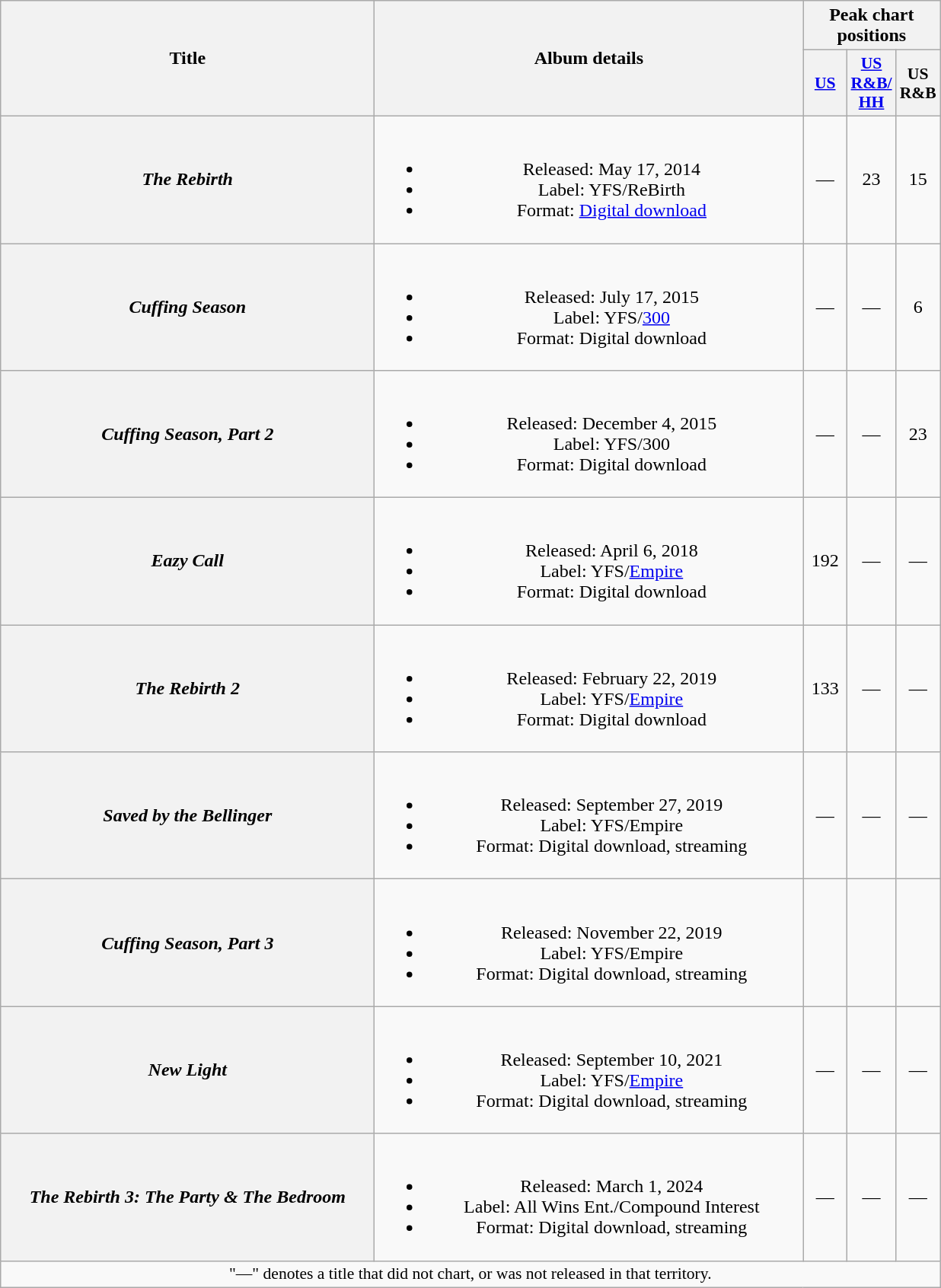<table class="wikitable plainrowheaders" style="text-align:center;">
<tr>
<th scope="col" rowspan="2" style="width:20em;">Title</th>
<th scope="col" rowspan="2" style="width:23em;">Album details</th>
<th scope="col" colspan="3">Peak chart positions</th>
</tr>
<tr>
<th scope="col" style="width:2.2em;font-size:90%;"><a href='#'>US</a><br></th>
<th scope="col" style="width:2.2em;font-size:90%;"><a href='#'>US R&B/<br>HH</a></th>
<th scope="col" style="width:2.2em;font-size:90%;">US<br>R&B</th>
</tr>
<tr>
<th scope="row"><em>The Rebirth</em></th>
<td><br><ul><li>Released: May 17, 2014</li><li>Label: YFS/ReBirth</li><li>Format: <a href='#'>Digital download</a></li></ul></td>
<td>—</td>
<td>23</td>
<td>15</td>
</tr>
<tr>
<th scope="row"><em>Cuffing Season</em></th>
<td><br><ul><li>Released: July 17, 2015</li><li>Label: YFS/<a href='#'>300</a></li><li>Format: Digital download</li></ul></td>
<td>—</td>
<td>—</td>
<td>6</td>
</tr>
<tr>
<th scope="row"><em>Cuffing Season, Part 2</em></th>
<td><br><ul><li>Released: December 4, 2015</li><li>Label: YFS/300</li><li>Format: Digital download</li></ul></td>
<td>—</td>
<td>—</td>
<td>23</td>
</tr>
<tr>
<th scope="row"><em>Eazy Call</em></th>
<td><br><ul><li>Released: April 6, 2018</li><li>Label: YFS/<a href='#'>Empire</a></li><li>Format: Digital download</li></ul></td>
<td>192</td>
<td>—</td>
<td>—</td>
</tr>
<tr>
<th scope="row"><em>The Rebirth 2</em></th>
<td><br><ul><li>Released: February 22, 2019</li><li>Label: YFS/<a href='#'>Empire</a></li><li>Format: Digital download</li></ul></td>
<td>133</td>
<td>—</td>
<td>—</td>
</tr>
<tr>
<th scope="row"><em>Saved by the Bellinger</em></th>
<td><br><ul><li>Released: September 27, 2019</li><li>Label: YFS/Empire</li><li>Format: Digital download, streaming</li></ul></td>
<td>—</td>
<td>—</td>
<td>—</td>
</tr>
<tr>
<th scope="row"><em>Cuffing Season, Part 3</em></th>
<td><br><ul><li>Released: November 22, 2019</li><li>Label: YFS/Empire</li><li>Format: Digital download, streaming</li></ul></td>
<td></td>
<td></td>
<td></td>
</tr>
<tr>
<th scope="row"><em>New Light</em></th>
<td><br><ul><li>Released: September 10, 2021</li><li>Label: YFS/<a href='#'>Empire</a></li><li>Format: Digital download, streaming</li></ul></td>
<td>—</td>
<td>—</td>
<td>—</td>
</tr>
<tr>
<th scope="row"><em>The Rebirth 3: The Party & The Bedroom</em></th>
<td><br><ul><li>Released: March 1, 2024</li><li>Label: All Wins Ent./Compound Interest</li><li>Format: Digital download, streaming</li></ul></td>
<td>—</td>
<td>—</td>
<td>—</td>
</tr>
<tr>
<td colspan="14" style="font-size:90%">"—" denotes a title that did not chart, or was not released in that territory.</td>
</tr>
</table>
